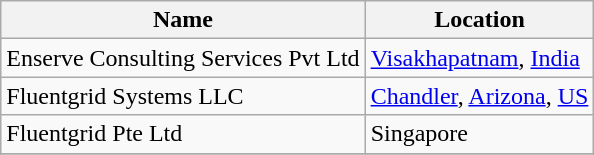<table class="wikitable">
<tr>
<th>Name</th>
<th>Location</th>
</tr>
<tr>
<td>Enserve Consulting Services Pvt Ltd</td>
<td><a href='#'>Visakhapatnam</a>, <a href='#'>India</a></td>
</tr>
<tr>
<td>Fluentgrid Systems LLC</td>
<td><a href='#'>Chandler</a>, <a href='#'>Arizona</a>, <a href='#'>US</a></td>
</tr>
<tr>
<td>Fluentgrid Pte Ltd</td>
<td>Singapore</td>
</tr>
<tr>
</tr>
</table>
